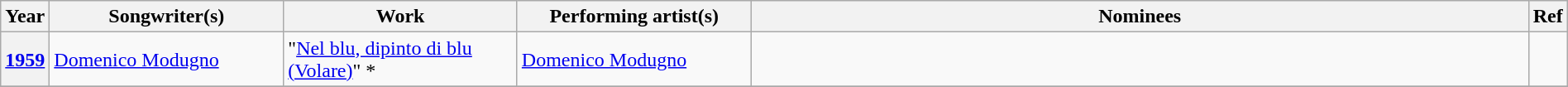<table class="wikitable sortable" style="width:100%">
<tr>
<th scope="col" width="1%">Year</th>
<th scope="col" width="15%">Songwriter(s)</th>
<th scope="col" width="15%">Work</th>
<th scope="col" width="15%">Performing artist(s)</th>
<th scope="col" class="unsortable" width="50%">Nominees</th>
<th scope="col" class="unsortable" width="1%">Ref</th>
</tr>
<tr>
<th scope="row"><a href='#'>1959</a></th>
<td><a href='#'>Domenico Modugno</a></td>
<td>"<a href='#'>Nel blu, dipinto di blu (Volare)</a>" *</td>
<td><a href='#'>Domenico Modugno</a></td>
<td></td>
<td style="text-align:center;"></td>
</tr>
<tr>
</tr>
</table>
